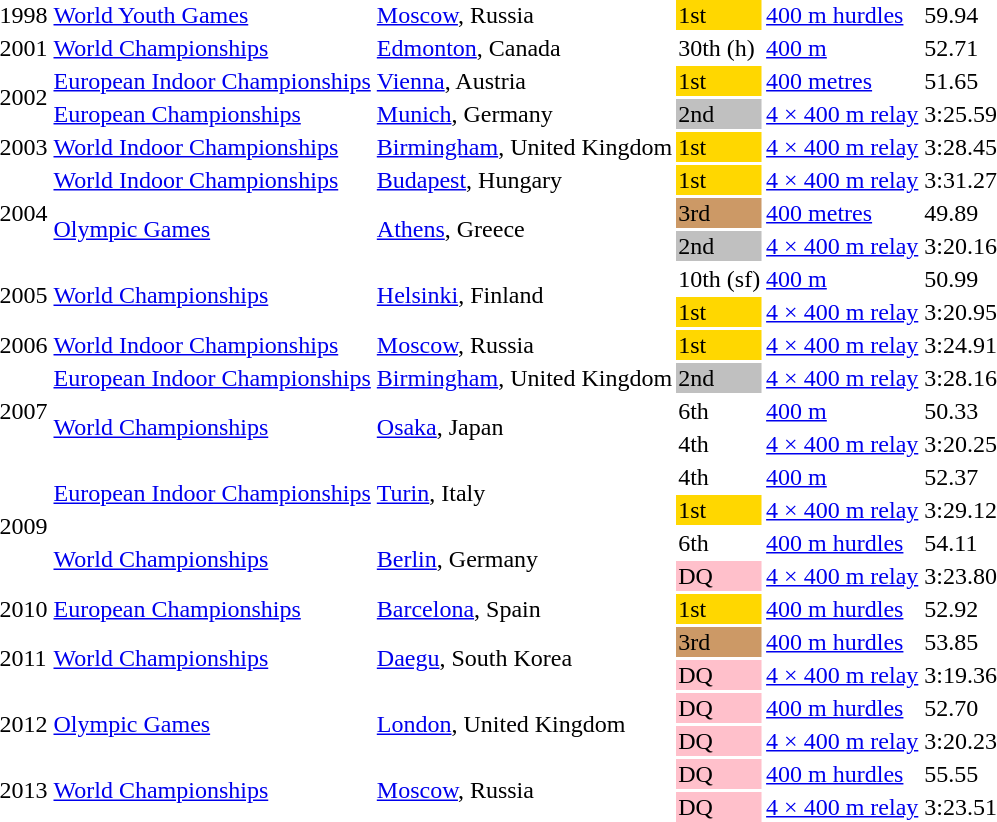<table>
<tr>
<td>1998</td>
<td><a href='#'>World Youth Games</a></td>
<td><a href='#'>Moscow</a>, Russia</td>
<td bgcolor=gold>1st</td>
<td><a href='#'>400 m hurdles</a></td>
<td>59.94</td>
</tr>
<tr>
<td>2001</td>
<td><a href='#'>World Championships</a></td>
<td><a href='#'>Edmonton</a>, Canada</td>
<td>30th (h)</td>
<td><a href='#'>400 m</a></td>
<td>52.71</td>
</tr>
<tr>
<td rowspan=2>2002</td>
<td><a href='#'>European Indoor Championships</a></td>
<td><a href='#'>Vienna</a>, Austria</td>
<td bgcolor=gold>1st</td>
<td><a href='#'>400 metres</a></td>
<td>51.65</td>
</tr>
<tr>
<td><a href='#'>European Championships</a></td>
<td><a href='#'>Munich</a>, Germany</td>
<td bgcolor=silver>2nd</td>
<td><a href='#'>4 × 400 m relay</a></td>
<td>3:25.59</td>
</tr>
<tr>
<td>2003</td>
<td><a href='#'>World Indoor Championships</a></td>
<td><a href='#'>Birmingham</a>, United Kingdom</td>
<td bgcolor=gold>1st</td>
<td><a href='#'>4 × 400 m relay</a></td>
<td>3:28.45</td>
</tr>
<tr>
<td rowspan=3>2004</td>
<td><a href='#'>World Indoor Championships</a></td>
<td><a href='#'>Budapest</a>, Hungary</td>
<td bgcolor=gold>1st</td>
<td><a href='#'>4 × 400 m relay</a></td>
<td>3:31.27</td>
</tr>
<tr>
<td rowspan=2><a href='#'>Olympic Games</a></td>
<td rowspan=2><a href='#'>Athens</a>, Greece</td>
<td bgcolor=cc9966>3rd</td>
<td><a href='#'>400 metres</a></td>
<td>49.89</td>
</tr>
<tr>
<td bgcolor=silver>2nd</td>
<td><a href='#'>4 × 400 m relay</a></td>
<td>3:20.16</td>
</tr>
<tr>
<td rowspan=2>2005</td>
<td rowspan=2><a href='#'>World Championships</a></td>
<td rowspan=2><a href='#'>Helsinki</a>, Finland</td>
<td>10th (sf)</td>
<td><a href='#'>400 m</a></td>
<td>50.99</td>
</tr>
<tr>
<td bgcolor=gold>1st</td>
<td><a href='#'>4 × 400 m relay</a></td>
<td>3:20.95</td>
</tr>
<tr>
<td>2006</td>
<td><a href='#'>World Indoor Championships</a></td>
<td><a href='#'>Moscow</a>, Russia</td>
<td bgcolor=gold>1st</td>
<td><a href='#'>4 × 400 m relay</a></td>
<td>3:24.91</td>
</tr>
<tr>
<td rowspan=3>2007</td>
<td><a href='#'>European Indoor Championships</a></td>
<td><a href='#'>Birmingham</a>, United Kingdom</td>
<td bgcolor=silver>2nd</td>
<td><a href='#'>4 × 400 m relay</a></td>
<td>3:28.16</td>
</tr>
<tr>
<td rowspan=2><a href='#'>World Championships</a></td>
<td rowspan=2><a href='#'>Osaka</a>, Japan</td>
<td>6th</td>
<td><a href='#'>400 m</a></td>
<td>50.33</td>
</tr>
<tr>
<td>4th</td>
<td><a href='#'>4 × 400 m relay</a></td>
<td>3:20.25</td>
</tr>
<tr>
<td rowspan=4>2009</td>
<td rowspan=2><a href='#'>European Indoor Championships</a></td>
<td rowspan=2><a href='#'>Turin</a>, Italy</td>
<td>4th</td>
<td><a href='#'>400 m</a></td>
<td>52.37</td>
</tr>
<tr>
<td bgcolor=gold>1st</td>
<td><a href='#'>4 × 400 m relay</a></td>
<td>3:29.12</td>
</tr>
<tr>
<td rowspan=2><a href='#'>World Championships</a></td>
<td rowspan=2><a href='#'>Berlin</a>, Germany</td>
<td>6th</td>
<td><a href='#'>400 m hurdles</a></td>
<td>54.11</td>
</tr>
<tr>
<td bgcolor=pink>DQ</td>
<td><a href='#'>4 × 400 m relay</a></td>
<td>3:23.80</td>
</tr>
<tr>
<td>2010</td>
<td><a href='#'>European Championships</a></td>
<td><a href='#'>Barcelona</a>, Spain</td>
<td bgcolor=gold>1st</td>
<td><a href='#'>400 m hurdles</a></td>
<td>52.92</td>
</tr>
<tr>
<td rowspan=2>2011</td>
<td rowspan=2><a href='#'>World Championships</a></td>
<td rowspan=2><a href='#'>Daegu</a>, South Korea</td>
<td bgcolor=cc9966>3rd</td>
<td><a href='#'>400 m hurdles</a></td>
<td>53.85</td>
</tr>
<tr>
<td bgcolor=pink>DQ</td>
<td><a href='#'>4 × 400 m relay</a></td>
<td>3:19.36</td>
</tr>
<tr>
<td rowspan=2>2012</td>
<td rowspan=2><a href='#'>Olympic Games</a></td>
<td rowspan=2><a href='#'>London</a>, United Kingdom</td>
<td bgcolor=pink>DQ</td>
<td><a href='#'>400 m hurdles</a></td>
<td>52.70</td>
</tr>
<tr>
<td bgcolor=pink>DQ</td>
<td><a href='#'>4 × 400 m relay</a></td>
<td>3:20.23</td>
</tr>
<tr>
<td rowspan=2>2013</td>
<td rowspan=2><a href='#'>World Championships</a></td>
<td rowspan=2><a href='#'>Moscow</a>, Russia</td>
<td bgcolor=pink>DQ</td>
<td><a href='#'>400 m hurdles</a></td>
<td>55.55</td>
</tr>
<tr>
<td bgcolor=pink>DQ</td>
<td><a href='#'>4 × 400 m relay</a></td>
<td>3:23.51</td>
</tr>
</table>
